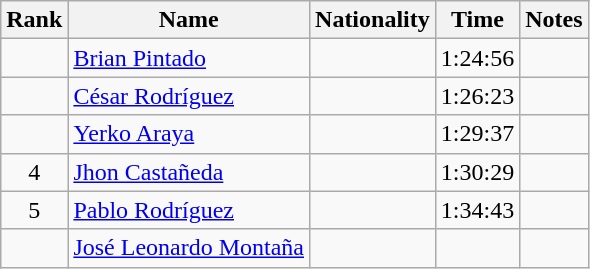<table class="wikitable sortable" style="text-align:center">
<tr>
<th>Rank</th>
<th>Name</th>
<th>Nationality</th>
<th>Time</th>
<th>Notes</th>
</tr>
<tr>
<td></td>
<td align=left><a href='#'>Brian Pintado</a></td>
<td align=left></td>
<td>1:24:56</td>
<td></td>
</tr>
<tr>
<td></td>
<td align=left><a href='#'>César Rodríguez</a></td>
<td align=left></td>
<td>1:26:23</td>
<td></td>
</tr>
<tr>
<td></td>
<td align=left><a href='#'>Yerko Araya</a></td>
<td align=left></td>
<td>1:29:37</td>
<td></td>
</tr>
<tr>
<td>4</td>
<td align=left><a href='#'>Jhon Castañeda</a></td>
<td align=left></td>
<td>1:30:29</td>
<td></td>
</tr>
<tr>
<td>5</td>
<td align=left><a href='#'>Pablo Rodríguez</a></td>
<td align=left></td>
<td>1:34:43</td>
<td></td>
</tr>
<tr>
<td></td>
<td align=left><a href='#'>José Leonardo Montaña</a></td>
<td align=left></td>
<td></td>
<td></td>
</tr>
</table>
